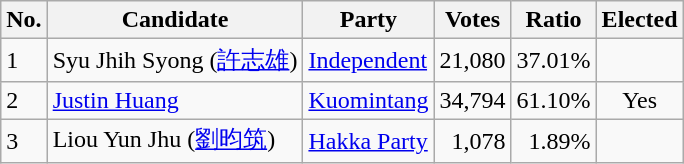<table class=wikitable>
<tr>
<th>No.</th>
<th>Candidate</th>
<th>Party</th>
<th>Votes</th>
<th>Ratio</th>
<th>Elected</th>
</tr>
<tr>
<td>1</td>
<td>Syu Jhih Syong  (<a href='#'>許志雄</a>)</td>
<td><a href='#'>Independent</a></td>
<td align="right">21,080</td>
<td align="right">37.01%</td>
<td></td>
</tr>
<tr>
<td>2</td>
<td><a href='#'>Justin Huang</a></td>
<td><a href='#'>Kuomintang</a></td>
<td align="right">34,794</td>
<td align="right">61.10%</td>
<td align="center">Yes</td>
</tr>
<tr>
<td>3</td>
<td>Liou Yun Jhu  (<a href='#'>劉昀筑</a>)</td>
<td><a href='#'>Hakka Party</a></td>
<td align="right">1,078</td>
<td align="right">1.89%</td>
<td></td>
</tr>
</table>
